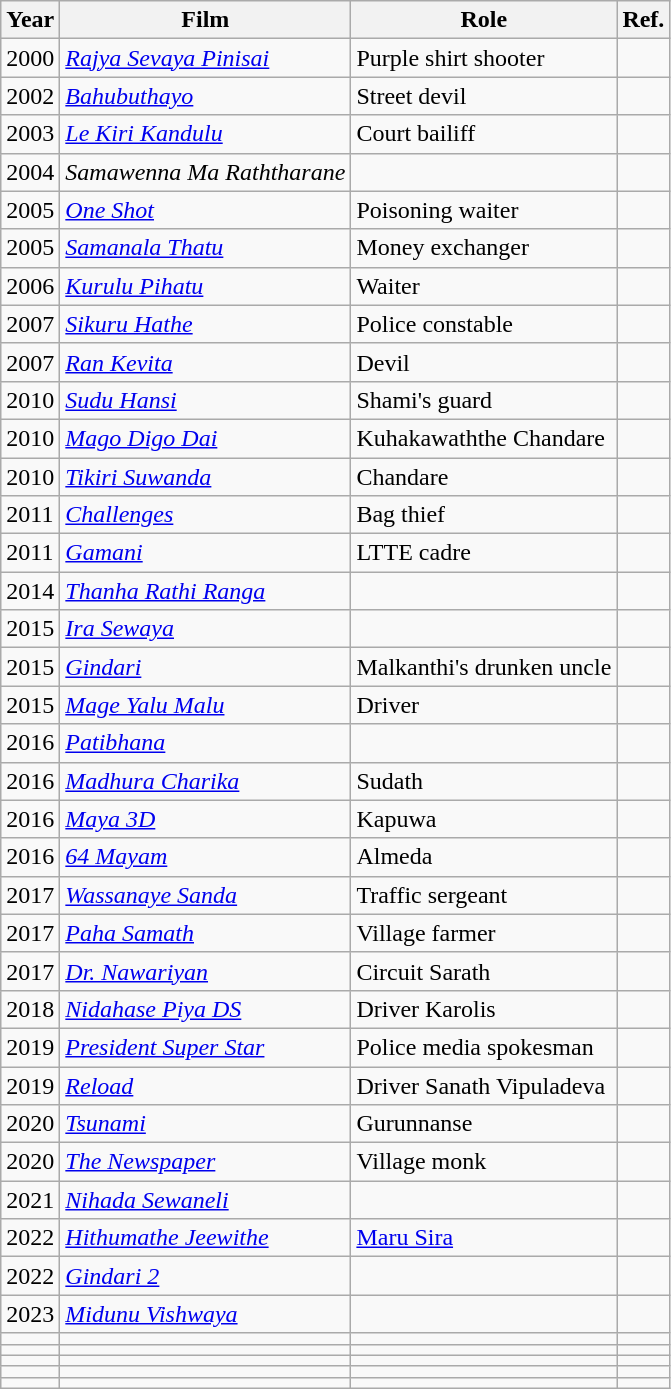<table class="wikitable">
<tr>
<th>Year</th>
<th>Film</th>
<th>Role</th>
<th>Ref.</th>
</tr>
<tr>
<td>2000</td>
<td><em><a href='#'>Rajya Sevaya Pinisai</a></em></td>
<td>Purple shirt shooter</td>
<td></td>
</tr>
<tr>
<td>2002</td>
<td><em><a href='#'>Bahubuthayo</a></em></td>
<td>Street devil</td>
<td></td>
</tr>
<tr>
<td>2003</td>
<td><em><a href='#'>Le Kiri Kandulu</a></em></td>
<td>Court bailiff</td>
<td></td>
</tr>
<tr>
<td>2004</td>
<td><em>Samawenna Ma Raththarane</em></td>
<td></td>
<td></td>
</tr>
<tr>
<td>2005</td>
<td><em><a href='#'>One Shot</a></em></td>
<td>Poisoning waiter</td>
<td></td>
</tr>
<tr>
<td>2005</td>
<td><em><a href='#'>Samanala Thatu</a></em></td>
<td>Money exchanger</td>
<td></td>
</tr>
<tr>
<td>2006</td>
<td><em><a href='#'>Kurulu Pihatu</a></em></td>
<td>Waiter</td>
<td></td>
</tr>
<tr>
<td>2007</td>
<td><em><a href='#'>Sikuru Hathe</a></em></td>
<td>Police constable</td>
<td></td>
</tr>
<tr>
<td>2007</td>
<td><em><a href='#'>Ran Kevita</a></em></td>
<td>Devil</td>
<td></td>
</tr>
<tr>
<td>2010</td>
<td><em><a href='#'>Sudu Hansi</a></em></td>
<td>Shami's guard</td>
<td></td>
</tr>
<tr>
<td>2010</td>
<td><em><a href='#'>Mago Digo Dai</a></em></td>
<td>Kuhakawaththe Chandare</td>
<td></td>
</tr>
<tr>
<td>2010</td>
<td><em><a href='#'>Tikiri Suwanda</a></em></td>
<td>Chandare</td>
<td></td>
</tr>
<tr>
<td>2011</td>
<td><em><a href='#'>Challenges</a></em></td>
<td>Bag thief</td>
<td></td>
</tr>
<tr>
<td>2011</td>
<td><em><a href='#'>Gamani</a></em></td>
<td>LTTE cadre</td>
<td></td>
</tr>
<tr>
<td>2014</td>
<td><em><a href='#'>Thanha Rathi Ranga</a></em></td>
<td></td>
<td></td>
</tr>
<tr>
<td>2015</td>
<td><em><a href='#'>Ira Sewaya</a></em></td>
<td></td>
<td></td>
</tr>
<tr>
<td>2015</td>
<td><em><a href='#'>Gindari</a></em></td>
<td>Malkanthi's drunken uncle</td>
<td></td>
</tr>
<tr>
<td>2015</td>
<td><em><a href='#'>Mage Yalu Malu</a></em></td>
<td>Driver</td>
<td></td>
</tr>
<tr>
<td>2016</td>
<td><em><a href='#'>Patibhana</a></em></td>
<td></td>
<td></td>
</tr>
<tr>
<td>2016</td>
<td><em><a href='#'>Madhura Charika</a></em></td>
<td>Sudath</td>
<td></td>
</tr>
<tr>
<td>2016</td>
<td><em><a href='#'>Maya 3D</a></em></td>
<td>Kapuwa</td>
<td></td>
</tr>
<tr>
<td>2016</td>
<td><em><a href='#'>64 Mayam</a></em></td>
<td>Almeda</td>
<td></td>
</tr>
<tr>
<td>2017</td>
<td><em><a href='#'>Wassanaye Sanda</a></em></td>
<td>Traffic sergeant</td>
<td></td>
</tr>
<tr>
<td>2017</td>
<td><em><a href='#'>Paha Samath</a></em></td>
<td>Village farmer</td>
<td></td>
</tr>
<tr>
<td>2017</td>
<td><em><a href='#'>Dr. Nawariyan</a></em></td>
<td>Circuit Sarath</td>
<td></td>
</tr>
<tr>
<td>2018</td>
<td><em><a href='#'>Nidahase Piya DS</a></em></td>
<td>Driver Karolis</td>
<td></td>
</tr>
<tr>
<td>2019</td>
<td><em><a href='#'>President Super Star</a></em></td>
<td>Police media spokesman</td>
<td></td>
</tr>
<tr>
<td>2019</td>
<td><em><a href='#'>Reload</a></em></td>
<td>Driver Sanath Vipuladeva</td>
<td></td>
</tr>
<tr>
<td>2020</td>
<td><em><a href='#'>Tsunami</a></em></td>
<td>Gurunnanse</td>
<td></td>
</tr>
<tr>
<td>2020</td>
<td><em><a href='#'>The Newspaper</a></em></td>
<td>Village monk</td>
<td></td>
</tr>
<tr>
<td>2021</td>
<td><em><a href='#'>Nihada Sewaneli</a></em></td>
<td></td>
<td></td>
</tr>
<tr>
<td>2022</td>
<td><em><a href='#'>Hithumathe Jeewithe</a></em></td>
<td><a href='#'>Maru Sira</a></td>
<td></td>
</tr>
<tr>
<td>2022</td>
<td><em><a href='#'>Gindari 2</a></em></td>
<td></td>
<td></td>
</tr>
<tr>
<td>2023</td>
<td><em><a href='#'>Midunu Vishwaya</a></em></td>
<td></td>
<td></td>
</tr>
<tr>
<td></td>
<td></td>
<td></td>
<td></td>
</tr>
<tr>
<td></td>
<td></td>
<td></td>
<td></td>
</tr>
<tr>
<td></td>
<td></td>
<td></td>
<td></td>
</tr>
<tr>
<td></td>
<td></td>
<td></td>
<td></td>
</tr>
<tr>
<td></td>
<td></td>
<td></td>
<td></td>
</tr>
</table>
